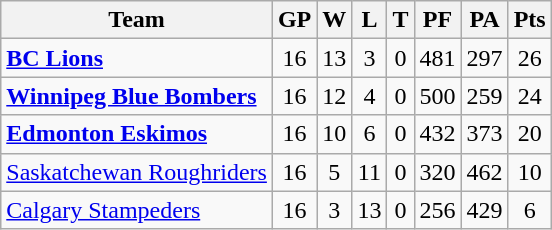<table class="wikitable">
<tr>
<th>Team</th>
<th>GP</th>
<th>W</th>
<th>L</th>
<th>T</th>
<th>PF</th>
<th>PA</th>
<th>Pts</th>
</tr>
<tr align="center">
<td align="left"><strong><a href='#'>BC Lions</a></strong></td>
<td>16</td>
<td>13</td>
<td>3</td>
<td>0</td>
<td>481</td>
<td>297</td>
<td>26</td>
</tr>
<tr align="center">
<td align="left"><strong><a href='#'>Winnipeg Blue Bombers</a></strong></td>
<td>16</td>
<td>12</td>
<td>4</td>
<td>0</td>
<td>500</td>
<td>259</td>
<td>24</td>
</tr>
<tr align="center">
<td align="left"><strong><a href='#'>Edmonton Eskimos</a></strong></td>
<td>16</td>
<td>10</td>
<td>6</td>
<td>0</td>
<td>432</td>
<td>373</td>
<td>20</td>
</tr>
<tr align="center">
<td align="left"><a href='#'>Saskatchewan Roughriders</a></td>
<td>16</td>
<td>5</td>
<td>11</td>
<td>0</td>
<td>320</td>
<td>462</td>
<td>10</td>
</tr>
<tr align="center">
<td align="left"><a href='#'>Calgary Stampeders</a></td>
<td>16</td>
<td>3</td>
<td>13</td>
<td>0</td>
<td>256</td>
<td>429</td>
<td>6</td>
</tr>
</table>
